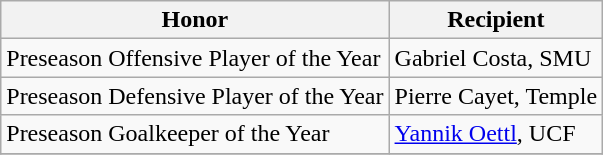<table class="wikitable" border="1">
<tr>
<th>Honor</th>
<th>Recipient</th>
</tr>
<tr>
<td valign=middle>Preseason Offensive Player of the Year</td>
<td>Gabriel Costa, SMU</td>
</tr>
<tr>
<td valign=middle>Preseason Defensive Player of the Year</td>
<td>Pierre Cayet, Temple</td>
</tr>
<tr>
<td valign=middle>Preseason Goalkeeper of the Year</td>
<td><a href='#'>Yannik Oettl</a>, UCF</td>
</tr>
<tr>
</tr>
</table>
